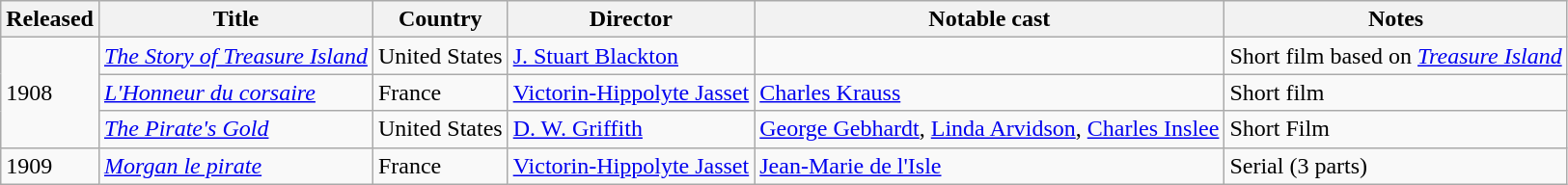<table class="wikitable sortable">
<tr>
<th>Released</th>
<th>Title</th>
<th>Country</th>
<th>Director</th>
<th>Notable cast</th>
<th>Notes</th>
</tr>
<tr>
<td rowspan="3">1908</td>
<td><em><a href='#'>The Story of Treasure Island</a></em></td>
<td>United States</td>
<td><a href='#'>J. Stuart Blackton</a></td>
<td></td>
<td>Short film based on <em><a href='#'>Treasure Island</a></em></td>
</tr>
<tr>
<td><em><a href='#'>L'Honneur du corsaire</a></em></td>
<td>France</td>
<td><a href='#'>Victorin-Hippolyte Jasset</a></td>
<td><a href='#'>Charles Krauss</a></td>
<td>Short film</td>
</tr>
<tr>
<td><em><a href='#'>The Pirate's Gold</a></em></td>
<td>United States</td>
<td><a href='#'>D. W. Griffith</a></td>
<td><a href='#'>George Gebhardt</a>, <a href='#'>Linda Arvidson</a>, <a href='#'>Charles Inslee</a></td>
<td>Short Film</td>
</tr>
<tr>
<td>1909</td>
<td><em><a href='#'>Morgan le pirate</a></em></td>
<td>France</td>
<td><a href='#'>Victorin-Hippolyte Jasset</a></td>
<td><a href='#'>Jean-Marie de l'Isle</a></td>
<td>Serial (3 parts)</td>
</tr>
</table>
